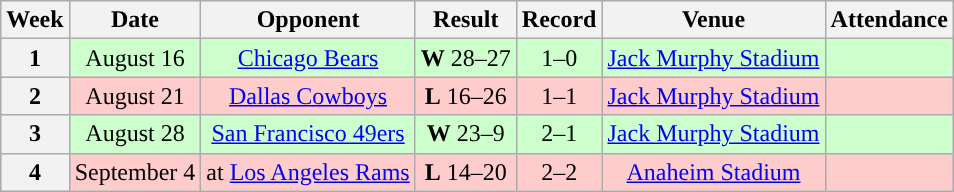<table class="wikitable" style="text-align:center">
<tr>
<th>Week</th>
<th>Date</th>
<th>Opponent</th>
<th>Result</th>
<th>Record</th>
<th>Venue</th>
<th>Attendance</th>
</tr>
<tr style="background:#cfc">
<th>1</th>
<td>August 16</td>
<td><a href='#'>Chicago Bears</a></td>
<td><strong>W</strong> 28–27</td>
<td>1–0</td>
<td><a href='#'>Jack Murphy Stadium</a></td>
<td></td>
</tr>
<tr style="background:#fcc">
<th>2</th>
<td>August 21</td>
<td><a href='#'>Dallas Cowboys</a></td>
<td><strong>L</strong> 16–26</td>
<td>1–1</td>
<td><a href='#'>Jack Murphy Stadium</a></td>
<td></td>
</tr>
<tr style="background:#cfc">
<th>3</th>
<td>August 28</td>
<td><a href='#'>San Francisco 49ers</a></td>
<td><strong>W</strong> 23–9</td>
<td>2–1</td>
<td><a href='#'>Jack Murphy Stadium</a></td>
<td></td>
</tr>
<tr style="background:#fcc">
<th>4</th>
<td>September 4</td>
<td>at <a href='#'>Los Angeles Rams</a></td>
<td><strong>L</strong> 14–20</td>
<td>2–2</td>
<td><a href='#'>Anaheim Stadium</a></td>
<td></td>
</tr>
</table>
